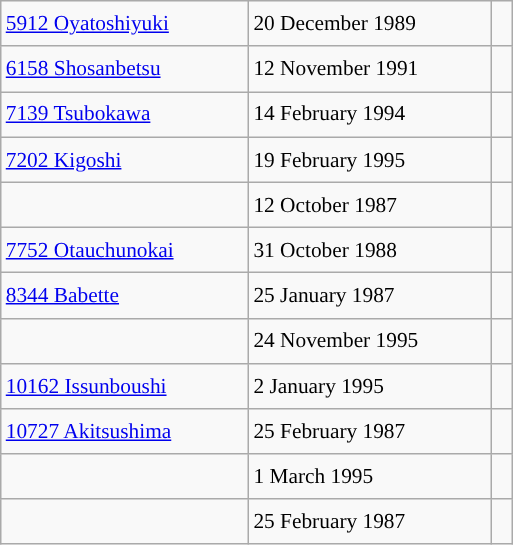<table class="wikitable" style="font-size: 89%; float: left; width: 24em; margin-right: 1em; line-height: 1.65em !important; height: 324px;">
<tr>
<td><a href='#'>5912 Oyatoshiyuki</a></td>
<td>20 December 1989</td>
<td> </td>
</tr>
<tr>
<td><a href='#'>6158 Shosanbetsu</a></td>
<td>12 November 1991</td>
<td> </td>
</tr>
<tr>
<td><a href='#'>7139 Tsubokawa</a></td>
<td>14 February 1994</td>
<td> </td>
</tr>
<tr>
<td><a href='#'>7202 Kigoshi</a></td>
<td>19 February 1995</td>
<td> </td>
</tr>
<tr>
<td></td>
<td>12 October 1987</td>
<td> </td>
</tr>
<tr>
<td><a href='#'>7752 Otauchunokai</a></td>
<td>31 October 1988</td>
<td> </td>
</tr>
<tr>
<td><a href='#'>8344 Babette</a></td>
<td>25 January 1987</td>
<td> </td>
</tr>
<tr>
<td></td>
<td>24 November 1995</td>
<td> </td>
</tr>
<tr>
<td><a href='#'>10162 Issunboushi</a></td>
<td>2 January 1995</td>
<td> </td>
</tr>
<tr>
<td><a href='#'>10727 Akitsushima</a></td>
<td>25 February 1987</td>
<td> </td>
</tr>
<tr>
<td></td>
<td>1 March 1995</td>
<td> </td>
</tr>
<tr>
<td></td>
<td>25 February 1987</td>
<td> </td>
</tr>
</table>
